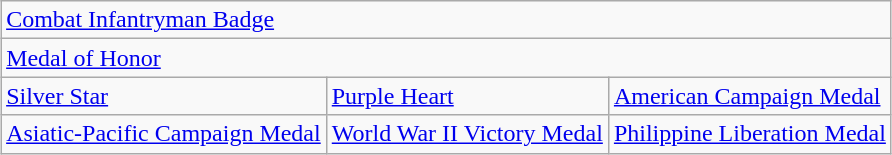<table class="wikitable" style="margin: 1em auto;">
<tr>
<td colspan="12"><a href='#'>Combat Infantryman Badge</a></td>
</tr>
<tr>
<td colspan="12"><a href='#'>Medal of Honor</a></td>
</tr>
<tr>
<td colspan="4"><a href='#'>Silver Star</a></td>
<td colspan="4"><a href='#'>Purple Heart</a></td>
<td colspan="4"><a href='#'>American Campaign Medal</a></td>
</tr>
<tr>
<td colspan="4"><a href='#'>Asiatic-Pacific Campaign Medal</a></td>
<td colspan="4"><a href='#'>World War II Victory Medal</a></td>
<td colspan="4"><a href='#'>Philippine Liberation Medal</a></td>
</tr>
</table>
